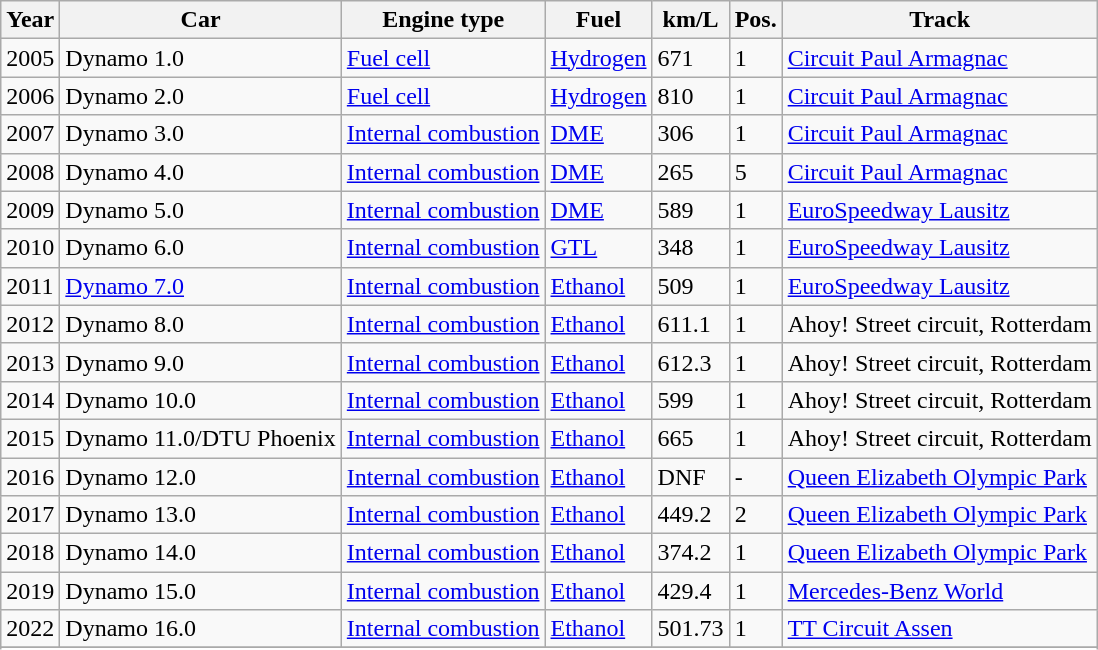<table class="wikitable">
<tr>
<th>Year</th>
<th>Car</th>
<th>Engine type</th>
<th>Fuel</th>
<th>km/L</th>
<th>Pos.</th>
<th>Track</th>
</tr>
<tr>
<td>2005</td>
<td>Dynamo 1.0</td>
<td><a href='#'>Fuel cell</a></td>
<td><a href='#'>Hydrogen</a></td>
<td>671</td>
<td>1</td>
<td><a href='#'>Circuit Paul Armagnac</a></td>
</tr>
<tr>
<td>2006</td>
<td>Dynamo 2.0</td>
<td><a href='#'>Fuel cell</a></td>
<td><a href='#'>Hydrogen</a></td>
<td>810</td>
<td>1</td>
<td><a href='#'>Circuit Paul Armagnac</a></td>
</tr>
<tr>
<td>2007</td>
<td>Dynamo 3.0</td>
<td><a href='#'>Internal combustion</a></td>
<td><a href='#'>DME</a></td>
<td>306</td>
<td>1</td>
<td><a href='#'>Circuit Paul Armagnac</a></td>
</tr>
<tr>
<td>2008</td>
<td>Dynamo 4.0</td>
<td><a href='#'>Internal combustion</a></td>
<td><a href='#'>DME</a></td>
<td>265</td>
<td>5</td>
<td><a href='#'>Circuit Paul Armagnac</a></td>
</tr>
<tr>
<td>2009</td>
<td>Dynamo 5.0</td>
<td><a href='#'>Internal combustion</a></td>
<td><a href='#'>DME</a></td>
<td>589</td>
<td>1</td>
<td><a href='#'>EuroSpeedway Lausitz</a></td>
</tr>
<tr>
<td>2010</td>
<td>Dynamo 6.0</td>
<td><a href='#'>Internal combustion</a></td>
<td><a href='#'>GTL</a></td>
<td>348 </td>
<td>1</td>
<td><a href='#'>EuroSpeedway Lausitz</a></td>
</tr>
<tr>
<td>2011</td>
<td><a href='#'>Dynamo 7.0</a></td>
<td><a href='#'>Internal combustion</a></td>
<td><a href='#'>Ethanol</a></td>
<td>509 </td>
<td>1</td>
<td><a href='#'>EuroSpeedway Lausitz</a></td>
</tr>
<tr>
<td>2012</td>
<td>Dynamo 8.0</td>
<td><a href='#'>Internal combustion</a></td>
<td><a href='#'>Ethanol</a></td>
<td>611.1 </td>
<td>1</td>
<td>Ahoy! Street circuit, Rotterdam</td>
</tr>
<tr>
<td>2013</td>
<td>Dynamo 9.0</td>
<td><a href='#'>Internal combustion</a></td>
<td><a href='#'>Ethanol</a></td>
<td>612.3 </td>
<td>1</td>
<td>Ahoy! Street circuit, Rotterdam</td>
</tr>
<tr>
<td>2014</td>
<td>Dynamo 10.0</td>
<td><a href='#'>Internal combustion</a></td>
<td><a href='#'>Ethanol</a></td>
<td>599 </td>
<td>1</td>
<td>Ahoy! Street circuit, Rotterdam</td>
</tr>
<tr>
<td>2015</td>
<td>Dynamo 11.0/DTU Phoenix</td>
<td><a href='#'>Internal combustion</a></td>
<td><a href='#'>Ethanol</a></td>
<td>665 </td>
<td>1</td>
<td>Ahoy! Street circuit, Rotterdam</td>
</tr>
<tr>
<td>2016</td>
<td>Dynamo 12.0</td>
<td><a href='#'>Internal combustion</a></td>
<td><a href='#'>Ethanol</a></td>
<td>DNF </td>
<td>-</td>
<td><a href='#'>Queen Elizabeth Olympic Park</a></td>
</tr>
<tr>
<td>2017</td>
<td>Dynamo 13.0</td>
<td><a href='#'>Internal combustion</a></td>
<td><a href='#'>Ethanol</a></td>
<td>449.2 </td>
<td>2</td>
<td><a href='#'>Queen Elizabeth Olympic Park</a></td>
</tr>
<tr>
<td>2018</td>
<td>Dynamo 14.0</td>
<td><a href='#'>Internal combustion</a></td>
<td><a href='#'>Ethanol</a></td>
<td>374.2 </td>
<td>1</td>
<td><a href='#'>Queen Elizabeth Olympic Park</a></td>
</tr>
<tr>
<td>2019</td>
<td>Dynamo 15.0</td>
<td><a href='#'>Internal combustion</a></td>
<td><a href='#'>Ethanol</a></td>
<td>429.4 </td>
<td>1</td>
<td><a href='#'>Mercedes-Benz World</a></td>
</tr>
<tr>
<td>2022</td>
<td>Dynamo 16.0</td>
<td><a href='#'>Internal combustion</a></td>
<td><a href='#'>Ethanol</a></td>
<td>501.73 </td>
<td>1</td>
<td><a href='#'>TT Circuit Assen</a></td>
</tr>
<tr>
</tr>
<tr>
</tr>
</table>
